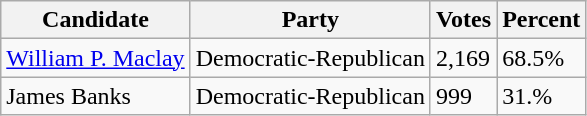<table class=wikitable>
<tr>
<th>Candidate</th>
<th>Party</th>
<th>Votes</th>
<th>Percent</th>
</tr>
<tr>
<td><a href='#'>William P. Maclay</a></td>
<td>Democratic-Republican</td>
<td>2,169</td>
<td>68.5%</td>
</tr>
<tr>
<td>James Banks</td>
<td>Democratic-Republican</td>
<td>999</td>
<td>31.%</td>
</tr>
</table>
